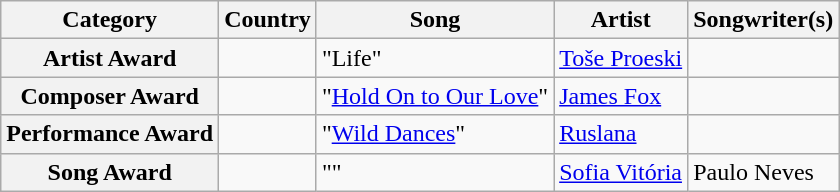<table class="wikitable plainrowheaders">
<tr>
<th scope="col">Category</th>
<th scope="col">Country</th>
<th scope="col">Song</th>
<th scope="col">Artist</th>
<th scope="col">Songwriter(s)</th>
</tr>
<tr>
<th scope="row">Artist Award</th>
<td></td>
<td>"Life"</td>
<td><a href='#'>Toše Proeski</a></td>
<td></td>
</tr>
<tr>
<th scope="row">Composer Award</th>
<td></td>
<td>"<a href='#'>Hold On to Our Love</a>"</td>
<td><a href='#'>James Fox</a></td>
<td></td>
</tr>
<tr>
<th scope="row">Performance Award</th>
<td></td>
<td>"<a href='#'>Wild Dances</a>"</td>
<td><a href='#'>Ruslana</a></td>
<td></td>
</tr>
<tr>
<th scope="row">Song Award</th>
<td></td>
<td>""</td>
<td><a href='#'>Sofia Vitória</a></td>
<td>Paulo Neves</td>
</tr>
</table>
